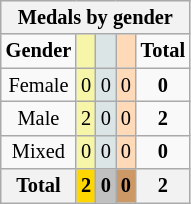<table class=wikitable style=font-size:85%>
<tr style="background:#efefef;">
<th colspan=7><strong>Medals by gender</strong></th>
</tr>
<tr align=center>
<td><strong>Gender</strong></td>
<td bgcolor=#f7f6a8></td>
<td bgcolor=#dce5e5></td>
<td bgcolor=#ffdab9></td>
<td><strong>Total</strong></td>
</tr>
<tr align=center>
<td>Female</td>
<td style="background:#F7F6A8;">0</td>
<td style="background:#DCE5E5;">0</td>
<td style="background:#FFDAB9;">0</td>
<td><strong>0</strong></td>
</tr>
<tr align=center>
<td>Male</td>
<td style="background:#F7F6A8;">2</td>
<td style="background:#DCE5E5;">0</td>
<td style="background:#FFDAB9;">0</td>
<td><strong>2</strong></td>
</tr>
<tr align=center>
<td>Mixed</td>
<td style="background:#F7F6A8;">0</td>
<td style="background:#DCE5E5;">0</td>
<td style="background:#FFDAB9;">0</td>
<td><strong>0</strong></td>
</tr>
<tr align=center>
<th><strong>Total</strong></th>
<th style="background:gold;"><strong>2</strong></th>
<th style="background:silver;"><strong>0</strong></th>
<th style="background:#c96;"><strong>0</strong></th>
<th><strong>2</strong></th>
</tr>
</table>
